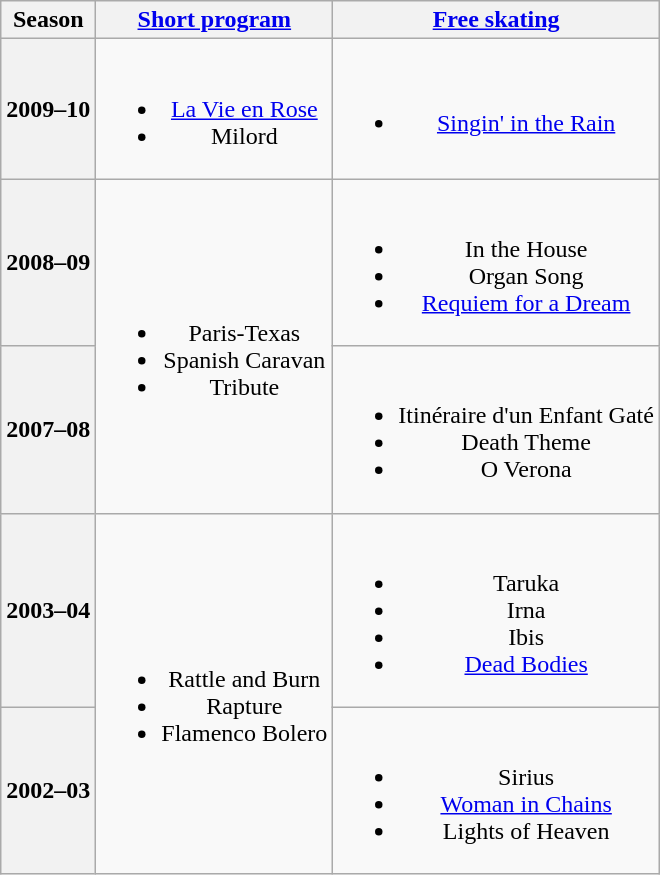<table class="wikitable" style="text-align:center">
<tr>
<th>Season</th>
<th><a href='#'>Short program</a></th>
<th><a href='#'>Free skating</a></th>
</tr>
<tr>
<th>2009–10 <br> </th>
<td><br><ul><li><a href='#'>La Vie en Rose</a> <br></li><li>Milord <br></li></ul></td>
<td><br><ul><li><a href='#'>Singin' in the Rain</a> <br></li></ul></td>
</tr>
<tr>
<th>2008–09 <br> </th>
<td rowspan=2><br><ul><li>Paris-Texas <br></li><li>Spanish Caravan <br></li><li>Tribute <br></li></ul></td>
<td><br><ul><li>In the House <br></li><li>Organ Song <br></li><li><a href='#'>Requiem for a Dream</a> <br> </li></ul></td>
</tr>
<tr>
<th>2007–08 <br> </th>
<td><br><ul><li>Itinéraire d'un Enfant Gaté <br></li><li>Death Theme <br></li><li>O Verona <br></li></ul></td>
</tr>
<tr>
<th>2003–04 <br> </th>
<td rowspan=2><br><ul><li>Rattle and Burn <br></li><li>Rapture <br></li><li>Flamenco Bolero <br></li></ul></td>
<td><br><ul><li>Taruka</li><li>Irna</li><li>Ibis <br></li><li><a href='#'>Dead Bodies</a> <br></li></ul></td>
</tr>
<tr>
<th>2002–03 <br> </th>
<td><br><ul><li>Sirius <br></li><li><a href='#'>Woman in Chains</a> <br></li><li>Lights of Heaven <br></li></ul></td>
</tr>
</table>
